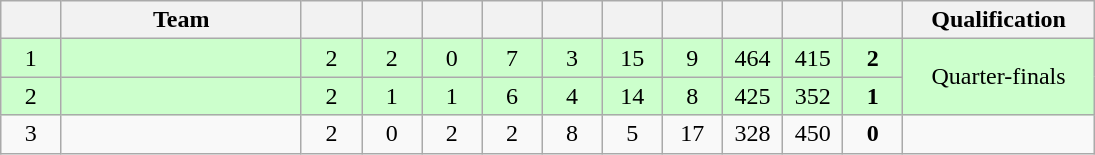<table class=wikitable style="text-align:center" width=730>
<tr>
<th width=5.5%></th>
<th width=22%>Team</th>
<th width=5.5%></th>
<th width=5.5%></th>
<th width=5.5%></th>
<th width=5.5%></th>
<th width=5.5%></th>
<th width=5.5%></th>
<th width=5.5%></th>
<th width=5.5%></th>
<th width=5.5%></th>
<th width=5.5%></th>
<th width=18%>Qualification</th>
</tr>
<tr bgcolor=ccffcc>
<td>1</td>
<td style="text-align:left"></td>
<td>2</td>
<td>2</td>
<td>0</td>
<td>7</td>
<td>3</td>
<td>15</td>
<td>9</td>
<td>464</td>
<td>415</td>
<td><strong>2</strong></td>
<td rowspan=2>Quarter-finals</td>
</tr>
<tr bgcolor=ccffcc>
<td>2</td>
<td style="text-align:left"></td>
<td>2</td>
<td>1</td>
<td>1</td>
<td>6</td>
<td>4</td>
<td>14</td>
<td>8</td>
<td>425</td>
<td>352</td>
<td><strong>1</strong></td>
</tr>
<tr>
<td>3</td>
<td style="text-align:left"></td>
<td>2</td>
<td>0</td>
<td>2</td>
<td>2</td>
<td>8</td>
<td>5</td>
<td>17</td>
<td>328</td>
<td>450</td>
<td><strong>0</strong></td>
<td></td>
</tr>
</table>
